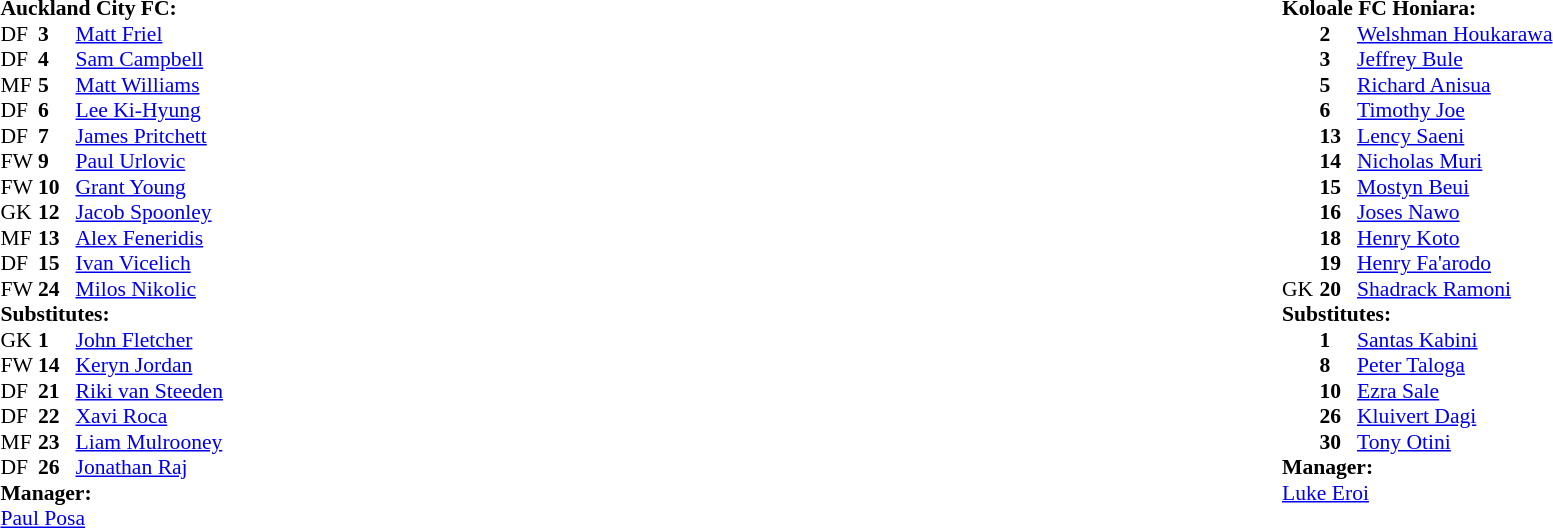<table width=100%>
<tr>
<td style="vertical-align:top" width="50%"><br><table style="font-size: 90%" cellspacing="0" cellpadding="0">
<tr>
<td colspan="4"><strong>Auckland City FC:</strong></td>
</tr>
<tr>
<th width=25></th>
<th width=25></th>
</tr>
<tr>
<td>DF</td>
<td><strong>3</strong></td>
<td> <a href='#'>Matt Friel</a></td>
</tr>
<tr>
<td>DF</td>
<td><strong>4</strong></td>
<td> <a href='#'>Sam Campbell</a></td>
</tr>
<tr>
<td>MF</td>
<td><strong>5</strong></td>
<td> <a href='#'>Matt Williams</a></td>
</tr>
<tr>
<td>DF</td>
<td><strong>6</strong></td>
<td> <a href='#'>Lee Ki-Hyung</a></td>
<td></td>
<td></td>
</tr>
<tr>
<td>DF</td>
<td><strong>7</strong></td>
<td> <a href='#'>James Pritchett</a></td>
</tr>
<tr>
<td>FW</td>
<td><strong>9</strong></td>
<td> <a href='#'>Paul Urlovic</a></td>
<td></td>
<td></td>
</tr>
<tr>
<td>FW</td>
<td><strong>10</strong></td>
<td> <a href='#'>Grant Young</a></td>
<td></td>
<td></td>
</tr>
<tr>
<td>GK</td>
<td><strong>12</strong></td>
<td> <a href='#'>Jacob Spoonley</a></td>
</tr>
<tr>
<td>MF</td>
<td><strong>13</strong></td>
<td> <a href='#'>Alex Feneridis</a></td>
<td></td>
</tr>
<tr>
<td>DF</td>
<td><strong>15</strong></td>
<td> <a href='#'>Ivan Vicelich</a></td>
</tr>
<tr>
<td>FW</td>
<td><strong>24</strong></td>
<td> <a href='#'>Milos Nikolic</a></td>
</tr>
<tr>
<td colspan=3><strong>Substitutes:</strong></td>
</tr>
<tr>
<td>GK</td>
<td><strong>1</strong></td>
<td> <a href='#'>John Fletcher</a></td>
</tr>
<tr>
<td>FW</td>
<td><strong>14</strong></td>
<td> <a href='#'>Keryn Jordan</a></td>
<td></td>
<td></td>
</tr>
<tr>
<td>DF</td>
<td><strong>21</strong></td>
<td> <a href='#'>Riki van Steeden</a></td>
<td></td>
<td></td>
</tr>
<tr>
<td>DF</td>
<td><strong>22</strong></td>
<td> <a href='#'>Xavi Roca</a></td>
</tr>
<tr>
<td>MF</td>
<td><strong>23</strong></td>
<td> <a href='#'>Liam Mulrooney</a></td>
<td></td>
<td></td>
</tr>
<tr>
<td>DF</td>
<td><strong>26</strong></td>
<td> <a href='#'>Jonathan Raj</a></td>
</tr>
<tr>
<td colspan=3><strong>Manager:</strong></td>
</tr>
<tr>
<td colspan=4> <a href='#'>Paul Posa</a></td>
</tr>
</table>
</td>
<td valign="top" width="50%"><br><table style="font-size: 90%" cellspacing="0" cellpadding="0" align="center">
<tr>
<td colspan="4"><strong>Koloale FC Honiara:</strong></td>
</tr>
<tr>
<th width=25></th>
<th width=25></th>
</tr>
<tr>
<td></td>
<td><strong>2</strong></td>
<td> <a href='#'>Welshman Houkarawa</a></td>
</tr>
<tr>
<td></td>
<td><strong>3</strong></td>
<td> <a href='#'>Jeffrey Bule</a></td>
</tr>
<tr>
<td></td>
<td><strong>5</strong></td>
<td> <a href='#'>Richard Anisua</a></td>
</tr>
<tr>
<td></td>
<td><strong>6</strong></td>
<td> <a href='#'>Timothy Joe</a></td>
</tr>
<tr>
<td></td>
<td><strong>13</strong></td>
<td> <a href='#'>Lency Saeni</a></td>
<td></td>
<td></td>
</tr>
<tr>
<td></td>
<td><strong>14</strong></td>
<td> <a href='#'>Nicholas Muri</a></td>
</tr>
<tr>
<td></td>
<td><strong>15</strong></td>
<td> <a href='#'>Mostyn Beui</a></td>
</tr>
<tr>
<td></td>
<td><strong>16</strong></td>
<td> <a href='#'>Joses Nawo</a></td>
</tr>
<tr>
<td></td>
<td><strong>18</strong></td>
<td> <a href='#'>Henry Koto</a></td>
<td></td>
<td></td>
</tr>
<tr>
<td></td>
<td><strong>19</strong></td>
<td> <a href='#'>Henry Fa'arodo</a></td>
</tr>
<tr>
<td>GK</td>
<td><strong>20</strong></td>
<td> <a href='#'>Shadrack Ramoni</a></td>
</tr>
<tr>
<td colspan=3><strong>Substitutes:</strong></td>
</tr>
<tr>
<td></td>
<td><strong>1</strong></td>
<td> <a href='#'>Santas Kabini</a></td>
</tr>
<tr>
<td></td>
<td><strong>8</strong></td>
<td> <a href='#'>Peter Taloga</a></td>
<td></td>
<td></td>
</tr>
<tr>
<td></td>
<td><strong>10</strong></td>
<td> <a href='#'>Ezra Sale</a></td>
</tr>
<tr>
<td></td>
<td><strong>26</strong></td>
<td> <a href='#'>Kluivert Dagi</a></td>
<td></td>
<td></td>
</tr>
<tr>
<td></td>
<td><strong>30</strong></td>
<td> <a href='#'>Tony Otini</a></td>
</tr>
<tr>
<td colspan=3><strong>Manager:</strong></td>
</tr>
<tr>
<td colspan=4> <a href='#'>Luke Eroi</a></td>
</tr>
</table>
</td>
</tr>
</table>
